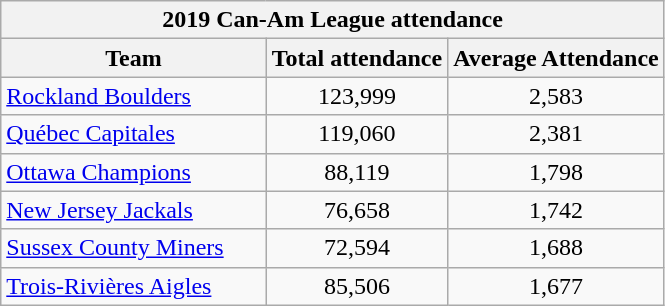<table class="wikitable">
<tr>
<th colspan="7">2019 Can-Am League attendance</th>
</tr>
<tr>
<th width="40%">Team</th>
<th>Total attendance</th>
<th>Average Attendance</th>
</tr>
<tr align=center>
<td align=left><a href='#'>Rockland Boulders</a></td>
<td>123,999</td>
<td>2,583</td>
</tr>
<tr align=center>
<td align=left><a href='#'>Québec Capitales</a></td>
<td>119,060</td>
<td>2,381</td>
</tr>
<tr align=center>
<td align=left><a href='#'>Ottawa Champions</a></td>
<td>88,119</td>
<td>1,798</td>
</tr>
<tr align=center>
<td align=left><a href='#'>New Jersey Jackals</a></td>
<td>76,658</td>
<td>1,742</td>
</tr>
<tr align=center>
<td align=left><a href='#'>Sussex County Miners</a></td>
<td>72,594</td>
<td>1,688</td>
</tr>
<tr align=center>
<td align=left><a href='#'>Trois-Rivières Aigles</a></td>
<td>85,506</td>
<td>1,677</td>
</tr>
</table>
